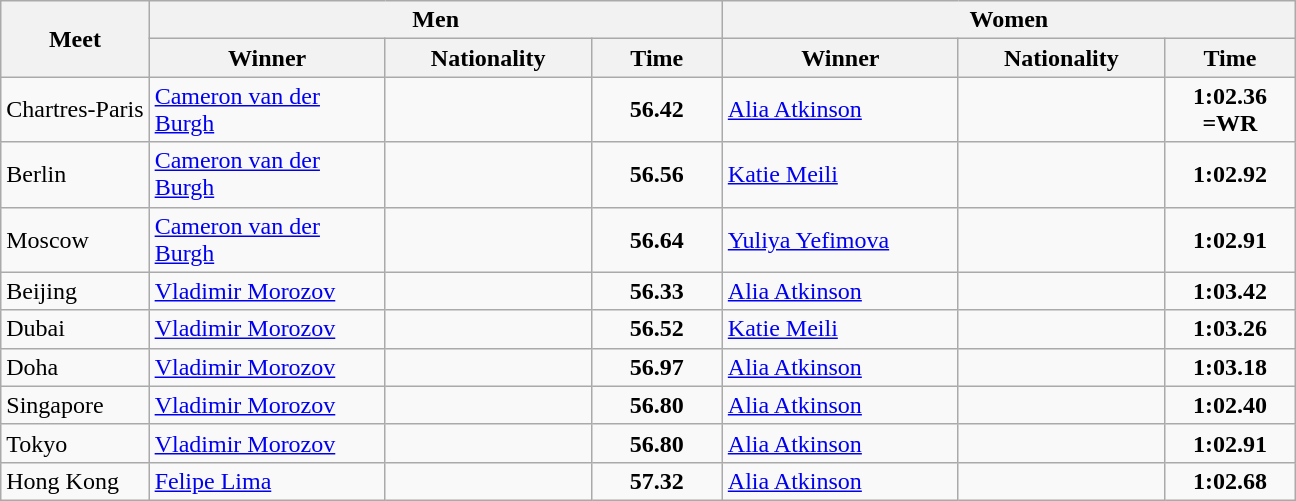<table class="wikitable">
<tr>
<th rowspan="2">Meet</th>
<th colspan="3">Men</th>
<th colspan="3">Women</th>
</tr>
<tr>
<th width=150>Winner</th>
<th width=130>Nationality</th>
<th width=80>Time</th>
<th width=150>Winner</th>
<th width=130>Nationality</th>
<th width=80>Time</th>
</tr>
<tr>
<td>Chartres-Paris</td>
<td><a href='#'>Cameron van der Burgh</a></td>
<td></td>
<td align=center><strong>56.42</strong></td>
<td><a href='#'>Alia Atkinson</a></td>
<td></td>
<td align=center><strong>1:02.36 =WR</strong></td>
</tr>
<tr>
<td>Berlin</td>
<td><a href='#'>Cameron van der Burgh</a></td>
<td></td>
<td align=center><strong>56.56</strong></td>
<td><a href='#'>Katie Meili</a></td>
<td></td>
<td align=center><strong>1:02.92</strong></td>
</tr>
<tr>
<td>Moscow</td>
<td><a href='#'>Cameron van der Burgh</a></td>
<td></td>
<td align=center><strong>56.64</strong></td>
<td><a href='#'>Yuliya Yefimova</a></td>
<td></td>
<td align=center><strong>1:02.91</strong></td>
</tr>
<tr>
<td>Beijing</td>
<td><a href='#'>Vladimir Morozov</a></td>
<td></td>
<td align=center><strong>56.33</strong></td>
<td><a href='#'>Alia Atkinson</a></td>
<td></td>
<td align=center><strong>1:03.42</strong></td>
</tr>
<tr>
<td>Dubai</td>
<td><a href='#'>Vladimir Morozov</a></td>
<td></td>
<td align=center><strong>56.52</strong></td>
<td><a href='#'>Katie Meili</a></td>
<td></td>
<td align=center><strong>1:03.26</strong></td>
</tr>
<tr>
<td>Doha</td>
<td><a href='#'>Vladimir Morozov</a></td>
<td></td>
<td align=center><strong>56.97</strong></td>
<td><a href='#'>Alia Atkinson</a></td>
<td></td>
<td align=center><strong>1:03.18</strong></td>
</tr>
<tr>
<td>Singapore</td>
<td><a href='#'>Vladimir Morozov</a></td>
<td></td>
<td align=center><strong>56.80</strong></td>
<td><a href='#'>Alia Atkinson</a></td>
<td></td>
<td align=center><strong>1:02.40</strong></td>
</tr>
<tr>
<td>Tokyo</td>
<td><a href='#'>Vladimir Morozov</a></td>
<td></td>
<td align=center><strong>56.80</strong></td>
<td><a href='#'>Alia Atkinson</a></td>
<td></td>
<td align=center><strong>1:02.91</strong></td>
</tr>
<tr>
<td>Hong Kong</td>
<td><a href='#'>Felipe Lima</a></td>
<td></td>
<td align=center><strong>57.32</strong></td>
<td><a href='#'>Alia Atkinson</a></td>
<td></td>
<td align=center><strong>1:02.68</strong></td>
</tr>
</table>
